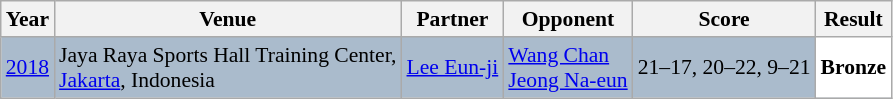<table class="sortable wikitable" style="font-size: 90%;">
<tr>
<th>Year</th>
<th>Venue</th>
<th>Partner</th>
<th>Opponent</th>
<th>Score</th>
<th>Result</th>
</tr>
<tr style="background:#AABBCC">
<td align="center"><a href='#'>2018</a></td>
<td align="left">Jaya Raya Sports Hall Training Center,<br><a href='#'>Jakarta</a>, Indonesia</td>
<td align="left"> <a href='#'>Lee Eun-ji</a></td>
<td align="left"> <a href='#'>Wang Chan</a><br> <a href='#'>Jeong Na-eun</a></td>
<td align="left">21–17, 20–22, 9–21</td>
<td style="text-align:left; background:white"> <strong>Bronze</strong></td>
</tr>
</table>
